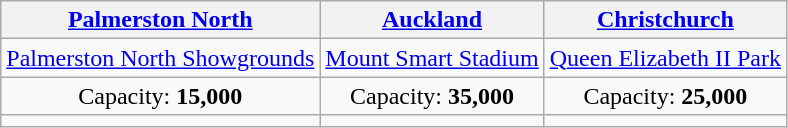<table class="wikitable" style="text-align:center">
<tr>
<th><a href='#'>Palmerston North</a></th>
<th><a href='#'>Auckland</a></th>
<th><a href='#'>Christchurch</a></th>
</tr>
<tr>
<td><a href='#'>Palmerston North Showgrounds</a></td>
<td><a href='#'>Mount Smart Stadium</a></td>
<td><a href='#'>Queen Elizabeth II Park</a></td>
</tr>
<tr>
<td>Capacity: <strong>15,000</strong></td>
<td>Capacity: <strong>35,000</strong></td>
<td>Capacity: <strong>25,000</strong></td>
</tr>
<tr>
<td></td>
<td></td>
<td></td>
</tr>
</table>
